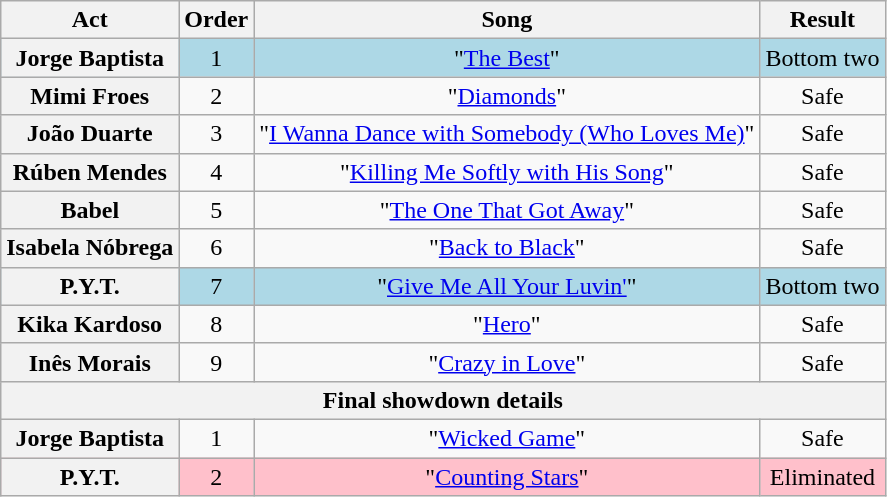<table class="wikitable plainrowheaders" style="text-align:center;">
<tr>
<th scope="col">Act</th>
<th scope="col">Order</th>
<th scope="col">Song</th>
<th scope="col">Result</th>
</tr>
<tr style="background:lightblue;">
<th scope="row">Jorge Baptista</th>
<td>1</td>
<td>"<a href='#'>The Best</a>"</td>
<td>Bottom two</td>
</tr>
<tr>
<th scope="row">Mimi Froes</th>
<td>2</td>
<td>"<a href='#'>Diamonds</a>"</td>
<td>Safe</td>
</tr>
<tr>
<th scope="row">João Duarte</th>
<td>3</td>
<td>"<a href='#'>I Wanna Dance with Somebody (Who Loves Me)</a>"</td>
<td>Safe</td>
</tr>
<tr>
<th scope="row">Rúben Mendes</th>
<td>4</td>
<td>"<a href='#'>Killing Me Softly with His Song</a>"</td>
<td>Safe</td>
</tr>
<tr>
<th scope="row">Babel</th>
<td>5</td>
<td>"<a href='#'>The One That Got Away</a>"</td>
<td>Safe</td>
</tr>
<tr>
<th scope="row">Isabela Nóbrega</th>
<td>6</td>
<td>"<a href='#'>Back to Black</a>"</td>
<td>Safe</td>
</tr>
<tr style="background:lightblue;">
<th scope="row">P.Y.T.</th>
<td>7</td>
<td>"<a href='#'>Give Me All Your Luvin'</a>"</td>
<td>Bottom two</td>
</tr>
<tr>
<th scope="row">Kika Kardoso</th>
<td>8</td>
<td>"<a href='#'>Hero</a>"</td>
<td>Safe</td>
</tr>
<tr>
<th scope="row">Inês Morais</th>
<td>9</td>
<td>"<a href='#'>Crazy in Love</a>"</td>
<td>Safe</td>
</tr>
<tr>
<th colspan="4">Final showdown details</th>
</tr>
<tr>
<th scope="row">Jorge Baptista</th>
<td>1</td>
<td>"<a href='#'>Wicked Game</a>"</td>
<td>Safe</td>
</tr>
<tr style="background:pink;">
<th scope="row">P.Y.T.</th>
<td>2</td>
<td>"<a href='#'>Counting Stars</a>"</td>
<td>Eliminated</td>
</tr>
</table>
